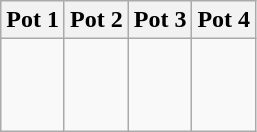<table class="wikitable">
<tr>
<th>Pot 1</th>
<th>Pot 2</th>
<th>Pot 3</th>
<th>Pot 4</th>
</tr>
<tr>
<td style="vertical-align: top;"><br><br><br></td>
<td style="vertical-align: top;"><br><br><br></td>
<td style="vertical-align: top;"><br><br><br></td>
<td style="vertical-align: top;"><br><br><br></td>
</tr>
</table>
